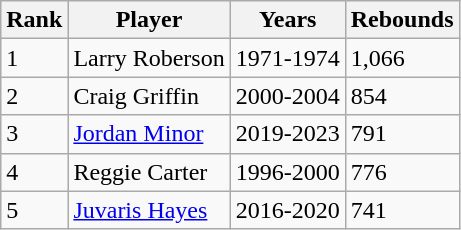<table class="wikitable">
<tr>
<th>Rank</th>
<th>Player</th>
<th>Years</th>
<th>Rebounds</th>
</tr>
<tr>
<td>1</td>
<td>Larry Roberson</td>
<td>1971-1974</td>
<td>1,066</td>
</tr>
<tr>
<td>2</td>
<td>Craig Griffin</td>
<td>2000-2004</td>
<td>854</td>
</tr>
<tr>
<td>3</td>
<td><a href='#'>Jordan Minor</a></td>
<td>2019-2023</td>
<td>791</td>
</tr>
<tr>
<td>4</td>
<td>Reggie Carter</td>
<td>1996-2000</td>
<td>776</td>
</tr>
<tr>
<td>5</td>
<td><a href='#'>Juvaris Hayes</a></td>
<td>2016-2020</td>
<td>741</td>
</tr>
</table>
